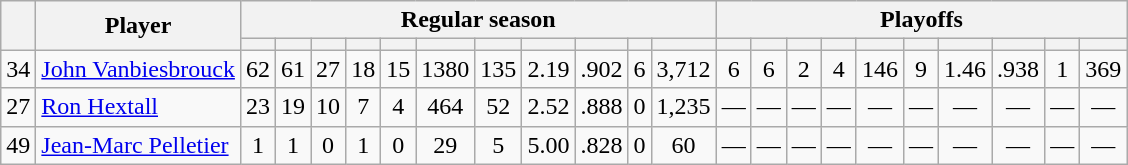<table class="wikitable plainrowheaders" style="text-align:center;">
<tr>
<th scope="col" rowspan="2"></th>
<th scope="col" rowspan="2">Player</th>
<th scope=colgroup colspan=11>Regular season</th>
<th scope=colgroup colspan=10>Playoffs</th>
</tr>
<tr>
<th scope="col"></th>
<th scope="col"></th>
<th scope="col"></th>
<th scope="col"></th>
<th scope="col"></th>
<th scope="col"></th>
<th scope="col"></th>
<th scope="col"></th>
<th scope="col"></th>
<th scope="col"></th>
<th scope="col"></th>
<th scope="col"></th>
<th scope="col"></th>
<th scope="col"></th>
<th scope="col"></th>
<th scope="col"></th>
<th scope="col"></th>
<th scope="col"></th>
<th scope="col"></th>
<th scope="col"></th>
<th scope="col"></th>
</tr>
<tr>
<td scope="row">34</td>
<td align="left"><a href='#'>John Vanbiesbrouck</a></td>
<td>62</td>
<td>61</td>
<td>27</td>
<td>18</td>
<td>15</td>
<td>1380</td>
<td>135</td>
<td>2.19</td>
<td>.902</td>
<td>6</td>
<td>3,712</td>
<td>6</td>
<td>6</td>
<td>2</td>
<td>4</td>
<td>146</td>
<td>9</td>
<td>1.46</td>
<td>.938</td>
<td>1</td>
<td>369</td>
</tr>
<tr>
<td scope="row">27</td>
<td align="left"><a href='#'>Ron Hextall</a></td>
<td>23</td>
<td>19</td>
<td>10</td>
<td>7</td>
<td>4</td>
<td>464</td>
<td>52</td>
<td>2.52</td>
<td>.888</td>
<td>0</td>
<td>1,235</td>
<td>—</td>
<td>—</td>
<td>—</td>
<td>—</td>
<td>—</td>
<td>—</td>
<td>—</td>
<td>—</td>
<td>—</td>
<td>—</td>
</tr>
<tr>
<td scope="row">49</td>
<td align="left"><a href='#'>Jean-Marc Pelletier</a></td>
<td>1</td>
<td>1</td>
<td>0</td>
<td>1</td>
<td>0</td>
<td>29</td>
<td>5</td>
<td>5.00</td>
<td>.828</td>
<td>0</td>
<td>60</td>
<td>—</td>
<td>—</td>
<td>—</td>
<td>—</td>
<td>—</td>
<td>—</td>
<td>—</td>
<td>—</td>
<td>—</td>
<td>—</td>
</tr>
</table>
